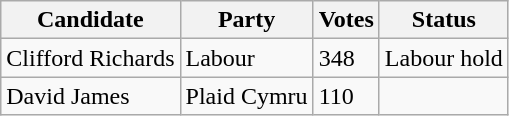<table class="wikitable sortable">
<tr>
<th>Candidate</th>
<th>Party</th>
<th>Votes</th>
<th>Status</th>
</tr>
<tr>
<td>Clifford Richards</td>
<td>Labour</td>
<td>348</td>
<td>Labour hold</td>
</tr>
<tr>
<td>David James</td>
<td>Plaid Cymru</td>
<td>110</td>
<td></td>
</tr>
</table>
